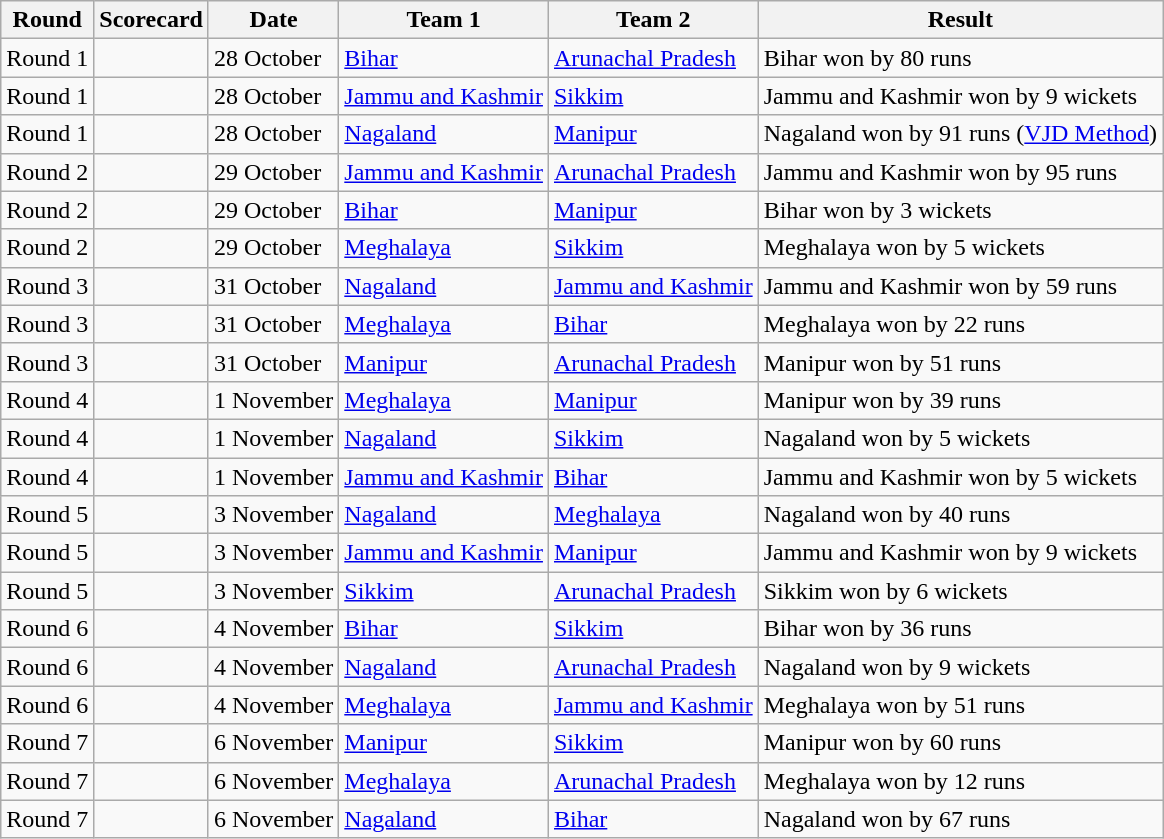<table class="wikitable collapsible sortable collapsed">
<tr>
<th>Round</th>
<th>Scorecard</th>
<th>Date</th>
<th>Team 1</th>
<th>Team 2</th>
<th>Result</th>
</tr>
<tr>
<td>Round 1</td>
<td></td>
<td>28 October</td>
<td><a href='#'>Bihar</a></td>
<td><a href='#'>Arunachal Pradesh</a></td>
<td>Bihar won by 80 runs</td>
</tr>
<tr>
<td>Round 1</td>
<td></td>
<td>28 October</td>
<td><a href='#'>Jammu and Kashmir</a></td>
<td><a href='#'>Sikkim</a></td>
<td>Jammu and Kashmir won by 9 wickets</td>
</tr>
<tr>
<td>Round 1</td>
<td></td>
<td>28 October</td>
<td><a href='#'>Nagaland</a></td>
<td><a href='#'>Manipur</a></td>
<td>Nagaland won by 91 runs (<a href='#'>VJD Method</a>)</td>
</tr>
<tr>
<td>Round 2</td>
<td></td>
<td>29 October</td>
<td><a href='#'>Jammu and Kashmir</a></td>
<td><a href='#'>Arunachal Pradesh</a></td>
<td>Jammu and Kashmir won by 95 runs</td>
</tr>
<tr>
<td>Round 2</td>
<td></td>
<td>29 October</td>
<td><a href='#'>Bihar</a></td>
<td><a href='#'>Manipur</a></td>
<td>Bihar won by 3 wickets</td>
</tr>
<tr>
<td>Round 2</td>
<td></td>
<td>29 October</td>
<td><a href='#'>Meghalaya</a></td>
<td><a href='#'>Sikkim</a></td>
<td>Meghalaya won by 5 wickets</td>
</tr>
<tr>
<td>Round 3</td>
<td></td>
<td>31 October</td>
<td><a href='#'>Nagaland</a></td>
<td><a href='#'>Jammu and Kashmir</a></td>
<td>Jammu and Kashmir won by 59 runs</td>
</tr>
<tr>
<td>Round 3</td>
<td></td>
<td>31 October</td>
<td><a href='#'>Meghalaya</a></td>
<td><a href='#'>Bihar</a></td>
<td>Meghalaya won by 22 runs</td>
</tr>
<tr>
<td>Round 3</td>
<td></td>
<td>31 October</td>
<td><a href='#'>Manipur</a></td>
<td><a href='#'>Arunachal Pradesh</a></td>
<td>Manipur won by 51 runs</td>
</tr>
<tr>
<td>Round 4</td>
<td></td>
<td>1 November</td>
<td><a href='#'>Meghalaya</a></td>
<td><a href='#'>Manipur</a></td>
<td>Manipur won by 39 runs</td>
</tr>
<tr>
<td>Round 4</td>
<td></td>
<td>1 November</td>
<td><a href='#'>Nagaland</a></td>
<td><a href='#'>Sikkim</a></td>
<td>Nagaland won by 5 wickets</td>
</tr>
<tr>
<td>Round 4</td>
<td></td>
<td>1 November</td>
<td><a href='#'>Jammu and Kashmir</a></td>
<td><a href='#'>Bihar</a></td>
<td>Jammu and Kashmir won by 5 wickets</td>
</tr>
<tr>
<td>Round 5</td>
<td></td>
<td>3 November</td>
<td><a href='#'>Nagaland</a></td>
<td><a href='#'>Meghalaya</a></td>
<td>Nagaland won by 40 runs</td>
</tr>
<tr>
<td>Round 5</td>
<td></td>
<td>3 November</td>
<td><a href='#'>Jammu and Kashmir</a></td>
<td><a href='#'>Manipur</a></td>
<td>Jammu and Kashmir won by 9 wickets</td>
</tr>
<tr>
<td>Round 5</td>
<td></td>
<td>3 November</td>
<td><a href='#'>Sikkim</a></td>
<td><a href='#'>Arunachal Pradesh</a></td>
<td>Sikkim won by 6 wickets</td>
</tr>
<tr>
<td>Round 6</td>
<td></td>
<td>4 November</td>
<td><a href='#'>Bihar</a></td>
<td><a href='#'>Sikkim</a></td>
<td>Bihar won by 36 runs</td>
</tr>
<tr>
<td>Round 6</td>
<td></td>
<td>4 November</td>
<td><a href='#'>Nagaland</a></td>
<td><a href='#'>Arunachal Pradesh</a></td>
<td>Nagaland won by 9 wickets</td>
</tr>
<tr>
<td>Round 6</td>
<td></td>
<td>4 November</td>
<td><a href='#'>Meghalaya</a></td>
<td><a href='#'>Jammu and Kashmir</a></td>
<td>Meghalaya won by 51 runs</td>
</tr>
<tr>
<td>Round 7</td>
<td></td>
<td>6 November</td>
<td><a href='#'>Manipur</a></td>
<td><a href='#'>Sikkim</a></td>
<td>Manipur won by 60 runs</td>
</tr>
<tr>
<td>Round 7</td>
<td></td>
<td>6 November</td>
<td><a href='#'>Meghalaya</a></td>
<td><a href='#'>Arunachal Pradesh</a></td>
<td>Meghalaya won by 12 runs</td>
</tr>
<tr>
<td>Round 7</td>
<td></td>
<td>6 November</td>
<td><a href='#'>Nagaland</a></td>
<td><a href='#'>Bihar</a></td>
<td>Nagaland won by 67 runs</td>
</tr>
</table>
